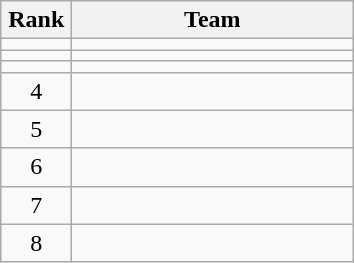<table class="wikitable" style="text-align: center;">
<tr>
<th width=40>Rank</th>
<th width=180>Team</th>
</tr>
<tr align=center>
<td></td>
<td style="text-align:left;"></td>
</tr>
<tr align=center>
<td></td>
<td style="text-align:left;"></td>
</tr>
<tr align=center>
<td></td>
<td style="text-align:left;"></td>
</tr>
<tr align=center>
<td>4</td>
<td style="text-align:left;"></td>
</tr>
<tr align=center>
<td>5</td>
<td style="text-align:left;"></td>
</tr>
<tr align=center>
<td>6</td>
<td style="text-align:left;"></td>
</tr>
<tr align=center>
<td>7</td>
<td style="text-align:left;"></td>
</tr>
<tr align=center>
<td>8</td>
<td style="text-align:left;"></td>
</tr>
</table>
